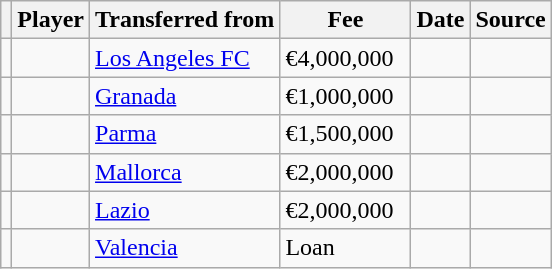<table class="wikitable plainrowheaders sortable">
<tr>
<th></th>
<th scope="col">Player</th>
<th>Transferred from</th>
<th style="width: 80px;">Fee</th>
<th scope="col">Date</th>
<th scope="col">Source</th>
</tr>
<tr>
<td align="center"></td>
<td></td>
<td> <a href='#'>Los Angeles FC</a></td>
<td>€4,000,000</td>
<td></td>
<td></td>
</tr>
<tr>
<td align="center"></td>
<td></td>
<td> <a href='#'>Granada</a></td>
<td>€1,000,000</td>
<td></td>
<td></td>
</tr>
<tr>
<td align="center"></td>
<td></td>
<td> <a href='#'>Parma</a></td>
<td>€1,500,000</td>
<td></td>
<td></td>
</tr>
<tr>
<td align="center"></td>
<td></td>
<td> <a href='#'>Mallorca</a></td>
<td>€2,000,000</td>
<td></td>
<td></td>
</tr>
<tr>
<td align="center"></td>
<td></td>
<td> <a href='#'>Lazio</a></td>
<td>€2,000,000</td>
<td></td>
<td></td>
</tr>
<tr>
<td align="center"></td>
<td></td>
<td> <a href='#'>Valencia</a></td>
<td>Loan</td>
<td></td>
<td></td>
</tr>
</table>
